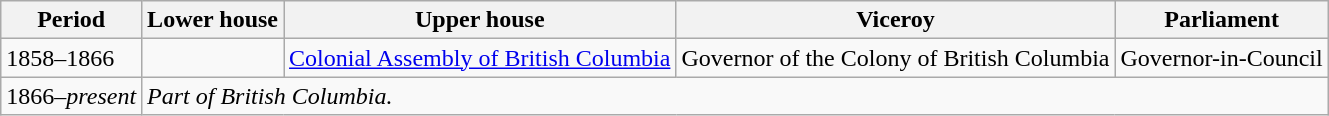<table class="wikitable">
<tr>
<th>Period</th>
<th>Lower house</th>
<th>Upper house</th>
<th>Viceroy</th>
<th>Parliament</th>
</tr>
<tr>
<td>1858–1866</td>
<td></td>
<td><a href='#'>Colonial Assembly of British Columbia</a></td>
<td>Governor of the Colony of British Columbia</td>
<td>Governor-in-Council</td>
</tr>
<tr>
<td>1866–<em>present</em></td>
<td colspan="4"><em>Part of British Columbia.</em></td>
</tr>
</table>
